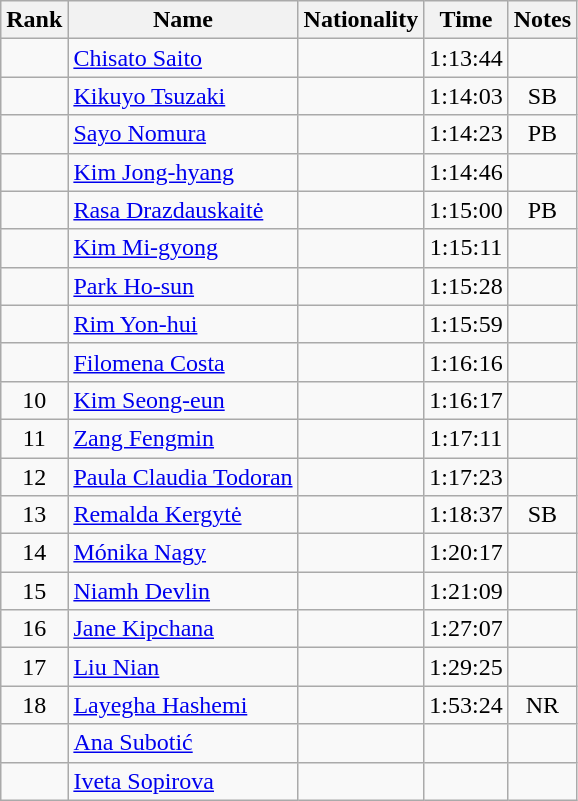<table class="wikitable sortable" style="text-align:center">
<tr>
<th>Rank</th>
<th>Name</th>
<th>Nationality</th>
<th>Time</th>
<th>Notes</th>
</tr>
<tr>
<td></td>
<td align=left><a href='#'>Chisato Saito</a></td>
<td align=left></td>
<td>1:13:44</td>
<td></td>
</tr>
<tr>
<td></td>
<td align=left><a href='#'>Kikuyo Tsuzaki</a></td>
<td align=left></td>
<td>1:14:03</td>
<td>SB</td>
</tr>
<tr>
<td></td>
<td align=left><a href='#'>Sayo Nomura</a></td>
<td align=left></td>
<td>1:14:23</td>
<td>PB</td>
</tr>
<tr>
<td></td>
<td align=left><a href='#'>Kim Jong-hyang</a></td>
<td align=left></td>
<td>1:14:46</td>
<td></td>
</tr>
<tr>
<td></td>
<td align=left><a href='#'>Rasa Drazdauskaitė</a></td>
<td align=left></td>
<td>1:15:00</td>
<td>PB</td>
</tr>
<tr>
<td></td>
<td align=left><a href='#'>Kim Mi-gyong</a></td>
<td align=left></td>
<td>1:15:11</td>
<td></td>
</tr>
<tr>
<td></td>
<td align=left><a href='#'>Park Ho-sun</a></td>
<td align=left></td>
<td>1:15:28</td>
<td></td>
</tr>
<tr>
<td></td>
<td align=left><a href='#'>Rim Yon-hui</a></td>
<td align=left></td>
<td>1:15:59</td>
<td></td>
</tr>
<tr>
<td></td>
<td align=left><a href='#'>Filomena Costa</a></td>
<td align=left></td>
<td>1:16:16</td>
<td></td>
</tr>
<tr>
<td>10</td>
<td align=left><a href='#'>Kim Seong-eun</a></td>
<td align=left></td>
<td>1:16:17</td>
<td></td>
</tr>
<tr>
<td>11</td>
<td align=left><a href='#'>Zang Fengmin</a></td>
<td align=left></td>
<td>1:17:11</td>
<td></td>
</tr>
<tr>
<td>12</td>
<td align=left><a href='#'>Paula Claudia Todoran</a></td>
<td align=left></td>
<td>1:17:23</td>
<td></td>
</tr>
<tr>
<td>13</td>
<td align=left><a href='#'>Remalda Kergytė</a></td>
<td align=left></td>
<td>1:18:37</td>
<td>SB</td>
</tr>
<tr>
<td>14</td>
<td align=left><a href='#'>Mónika Nagy</a></td>
<td align=left></td>
<td>1:20:17</td>
<td></td>
</tr>
<tr>
<td>15</td>
<td align=left><a href='#'>Niamh Devlin</a></td>
<td align=left></td>
<td>1:21:09</td>
<td></td>
</tr>
<tr>
<td>16</td>
<td align=left><a href='#'>Jane Kipchana</a></td>
<td align=left></td>
<td>1:27:07</td>
<td></td>
</tr>
<tr>
<td>17</td>
<td align=left><a href='#'>Liu Nian</a></td>
<td align=left></td>
<td>1:29:25</td>
<td></td>
</tr>
<tr>
<td>18</td>
<td align=left><a href='#'>Layegha Hashemi</a></td>
<td align=left></td>
<td>1:53:24</td>
<td>NR</td>
</tr>
<tr>
<td></td>
<td align=left><a href='#'>Ana Subotić</a></td>
<td align=left></td>
<td></td>
<td></td>
</tr>
<tr>
<td></td>
<td align=left><a href='#'>Iveta Sopirova</a></td>
<td align=left></td>
<td></td>
<td></td>
</tr>
</table>
